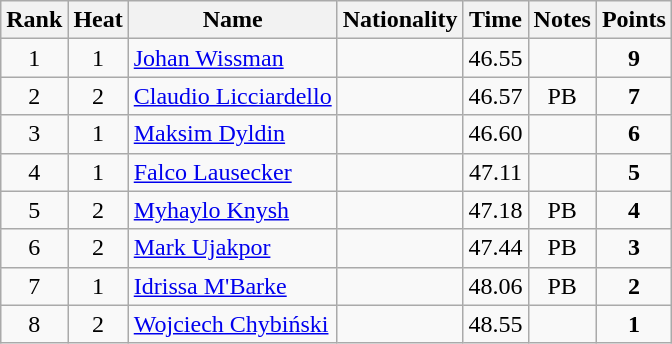<table class="wikitable sortable" style="text-align:center">
<tr>
<th>Rank</th>
<th>Heat</th>
<th>Name</th>
<th>Nationality</th>
<th>Time</th>
<th>Notes</th>
<th>Points</th>
</tr>
<tr>
<td>1</td>
<td>1</td>
<td align=left><a href='#'>Johan Wissman</a></td>
<td align=left></td>
<td>46.55</td>
<td></td>
<td><strong>9</strong></td>
</tr>
<tr>
<td>2</td>
<td>2</td>
<td align=left><a href='#'>Claudio Licciardello</a></td>
<td align=left></td>
<td>46.57</td>
<td>PB</td>
<td><strong>7</strong></td>
</tr>
<tr>
<td>3</td>
<td>1</td>
<td align=left><a href='#'>Maksim Dyldin</a></td>
<td align=left></td>
<td>46.60</td>
<td></td>
<td><strong>6</strong></td>
</tr>
<tr>
<td>4</td>
<td>1</td>
<td align=left><a href='#'>Falco Lausecker</a></td>
<td align=left></td>
<td>47.11</td>
<td></td>
<td><strong>5</strong></td>
</tr>
<tr>
<td>5</td>
<td>2</td>
<td align=left><a href='#'>Myhaylo Knysh</a></td>
<td align=left></td>
<td>47.18</td>
<td>PB</td>
<td><strong>4</strong></td>
</tr>
<tr>
<td>6</td>
<td>2</td>
<td align=left><a href='#'>Mark Ujakpor</a></td>
<td align=left></td>
<td>47.44</td>
<td>PB</td>
<td><strong>3</strong></td>
</tr>
<tr>
<td>7</td>
<td>1</td>
<td align=left><a href='#'>Idrissa M'Barke</a></td>
<td align=left></td>
<td>48.06</td>
<td>PB</td>
<td><strong>2</strong></td>
</tr>
<tr>
<td>8</td>
<td>2</td>
<td align=left><a href='#'>Wojciech Chybiński</a></td>
<td align=left></td>
<td>48.55</td>
<td></td>
<td><strong>1</strong></td>
</tr>
</table>
